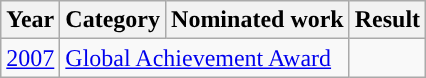<table class="wikitable">
<tr>
<th>Year</th>
<th>Category</th>
<th>Nominated work</th>
<th>Result</th>
</tr>
<tr>
<td><a href='#'>2007</a></td>
<td colspan=2><a href='#'>Global Achievement Award</a></td>
<td></td>
</tr>
</table>
